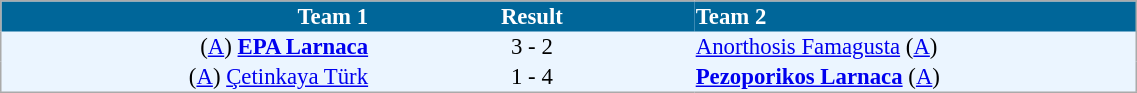<table cellspacing="0" style="background: #EBF5FF; border: 1px #aaa solid; border-collapse: collapse; font-size: 95%;" width=60%>
<tr bgcolor=#006699 style="color:white;">
<th width=25% align="right">Team 1</th>
<th width=22% align="center">Result</th>
<th width=30% align="left">Team 2</th>
</tr>
<tr>
<td align=right>(<a href='#'>A</a>) <strong><a href='#'>EPA Larnaca</a></strong></td>
<td align=center>3 - 2</td>
<td align=left><a href='#'>Anorthosis Famagusta</a> (<a href='#'>A</a>)</td>
</tr>
<tr>
<td align=right>(<a href='#'>A</a>) <a href='#'>Çetinkaya Türk</a></td>
<td align=center>1 - 4</td>
<td align=left><strong><a href='#'>Pezoporikos Larnaca</a></strong> (<a href='#'>A</a>)</td>
</tr>
<tr>
</tr>
</table>
